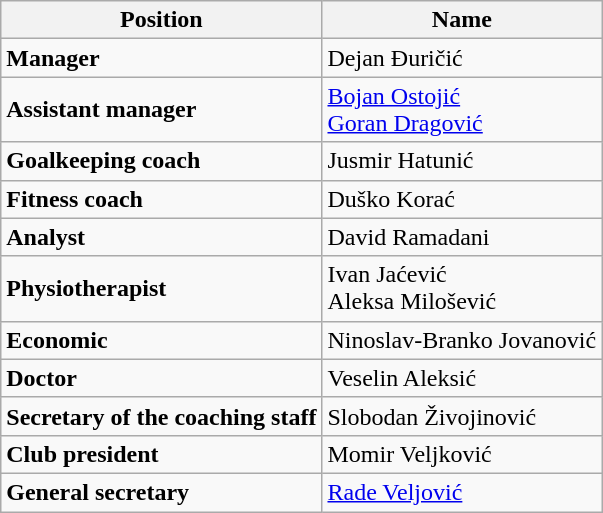<table class="wikitable">
<tr>
<th>Position</th>
<th>Name</th>
</tr>
<tr>
<td><strong>Manager</strong></td>
<td> Dejan Đuričić</td>
</tr>
<tr>
<td><strong>Assistant manager</strong></td>
<td> <a href='#'>Bojan Ostojić</a> <br>  <a href='#'>Goran Dragović</a></td>
</tr>
<tr>
<td><strong>Goalkeeping coach</strong></td>
<td> Jusmir Hatunić</td>
</tr>
<tr>
<td><strong>Fitness coach</strong></td>
<td> Duško Korać</td>
</tr>
<tr>
<td><strong>Analyst</strong></td>
<td> David Ramadani</td>
</tr>
<tr>
<td><strong>Physiotherapist </strong></td>
<td> Ivan Jaćević <br>  Aleksa Milošević</td>
</tr>
<tr>
<td><strong>Economic</strong></td>
<td> Ninoslav-Branko Jovanović</td>
</tr>
<tr>
<td><strong>Doctor</strong></td>
<td> Veselin Aleksić</td>
</tr>
<tr>
<td><strong>Secretary of the coaching staff </strong></td>
<td> Slobodan Živojinović</td>
</tr>
<tr>
<td><strong>Club president</strong></td>
<td> Momir Veljković</td>
</tr>
<tr>
<td><strong>General secretary</strong></td>
<td> <a href='#'>Rade Veljović</a></td>
</tr>
</table>
